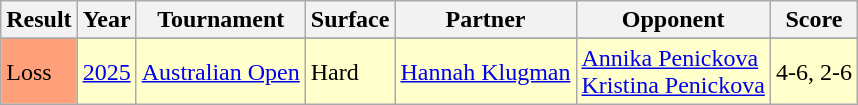<table class="sortable wikitable">
<tr>
<th>Result</th>
<th>Year</th>
<th>Tournament</th>
<th>Surface</th>
<th>Partner</th>
<th>Opponent</th>
<th class="unsortable">Score</th>
</tr>
<tr>
</tr>
<tr style="background:#FFFFCC;">
<td style="background:#ffa07a;">Loss</td>
<td><a href='#'>2025</a></td>
<td><a href='#'>Australian Open</a></td>
<td>Hard</td>
<td> <a href='#'>Hannah Klugman</a></td>
<td> <a href='#'>Annika Penickova</a> <br> <a href='#'>Kristina Penickova</a></td>
<td>4-6, 2-6</td>
</tr>
</table>
